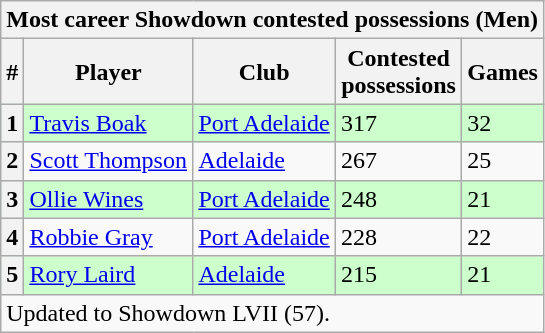<table class="wikitable">
<tr>
<th colspan="5">Most career Showdown contested possessions (Men)</th>
</tr>
<tr>
<th>#</th>
<th>Player</th>
<th>Club</th>
<th>Contested<br>possessions</th>
<th>Games</th>
</tr>
<tr style="background:#cfc;">
<th>1</th>
<td><a href='#'>Travis Boak</a></td>
<td><a href='#'>Port Adelaide</a></td>
<td>317</td>
<td>32</td>
</tr>
<tr>
<th>2</th>
<td><a href='#'>Scott Thompson</a></td>
<td><a href='#'>Adelaide</a></td>
<td>267</td>
<td>25</td>
</tr>
<tr style="background:#cfc;">
<th>3</th>
<td><a href='#'>Ollie Wines</a></td>
<td><a href='#'>Port Adelaide</a></td>
<td>248</td>
<td>21</td>
</tr>
<tr>
<th>4</th>
<td><a href='#'>Robbie Gray</a></td>
<td><a href='#'>Port Adelaide</a></td>
<td>228</td>
<td>22</td>
</tr>
<tr style="background:#cfc;">
<th>5</th>
<td><a href='#'>Rory Laird</a></td>
<td><a href='#'>Adelaide</a></td>
<td>215</td>
<td>21</td>
</tr>
<tr>
<td colspan="5">Updated to Showdown LVII (57).</td>
</tr>
</table>
